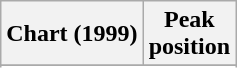<table class="wikitable sortable plainrowheaders" style="text-align:center">
<tr>
<th scope="col">Chart (1999)</th>
<th scope="col">Peak<br> position</th>
</tr>
<tr>
</tr>
<tr>
</tr>
</table>
